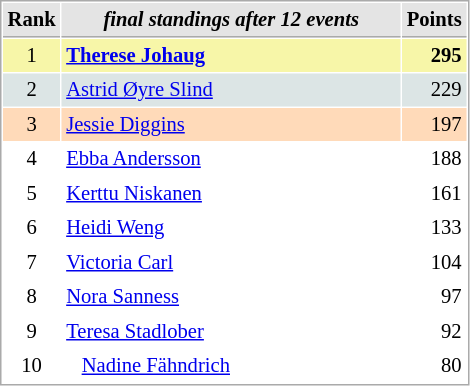<table cellspacing="1" cellpadding="3" style="border:1px solid #AAAAAA;font-size:86%">
<tr style="background-color: #E4E4E4;">
<th style="border-bottom:1px solid #AAAAAA" width=10>Rank</th>
<th style="border-bottom:1px solid #AAAAAA" width=220><em>final standings after 12 events</em></th>
<th style="border-bottom:1px solid #AAAAAA" width=20 align=right>Points</th>
</tr>
<tr style="background:#f7f6a8;">
<td align=center>1</td>
<td> <strong><a href='#'>Therese Johaug</a></strong></td>
<td align=right><strong>295</strong></td>
</tr>
<tr style="background:#dce5e5;">
<td align=center>2</td>
<td> <a href='#'>Astrid Øyre Slind</a></td>
<td align=right>229</td>
</tr>
<tr style="background:#ffdab9;">
<td align=center>3</td>
<td> <a href='#'>Jessie Diggins</a></td>
<td align=right>197</td>
</tr>
<tr>
<td align=center>4</td>
<td> <a href='#'>Ebba Andersson</a></td>
<td align=right>188</td>
</tr>
<tr>
<td align=center>5</td>
<td> <a href='#'>Kerttu Niskanen</a></td>
<td align=right>161</td>
</tr>
<tr>
<td align=center>6</td>
<td> <a href='#'>Heidi Weng</a></td>
<td align=right>133</td>
</tr>
<tr>
<td align=center>7</td>
<td> <a href='#'>Victoria Carl</a></td>
<td align=right>104</td>
</tr>
<tr>
<td align=center>8</td>
<td> <a href='#'>Nora Sanness</a></td>
<td align=right>97</td>
</tr>
<tr>
<td align=center>9</td>
<td> <a href='#'>Teresa Stadlober</a></td>
<td align=right>92</td>
</tr>
<tr>
<td align=center>10</td>
<td>   <a href='#'>Nadine Fähndrich</a></td>
<td align=right>80</td>
</tr>
</table>
